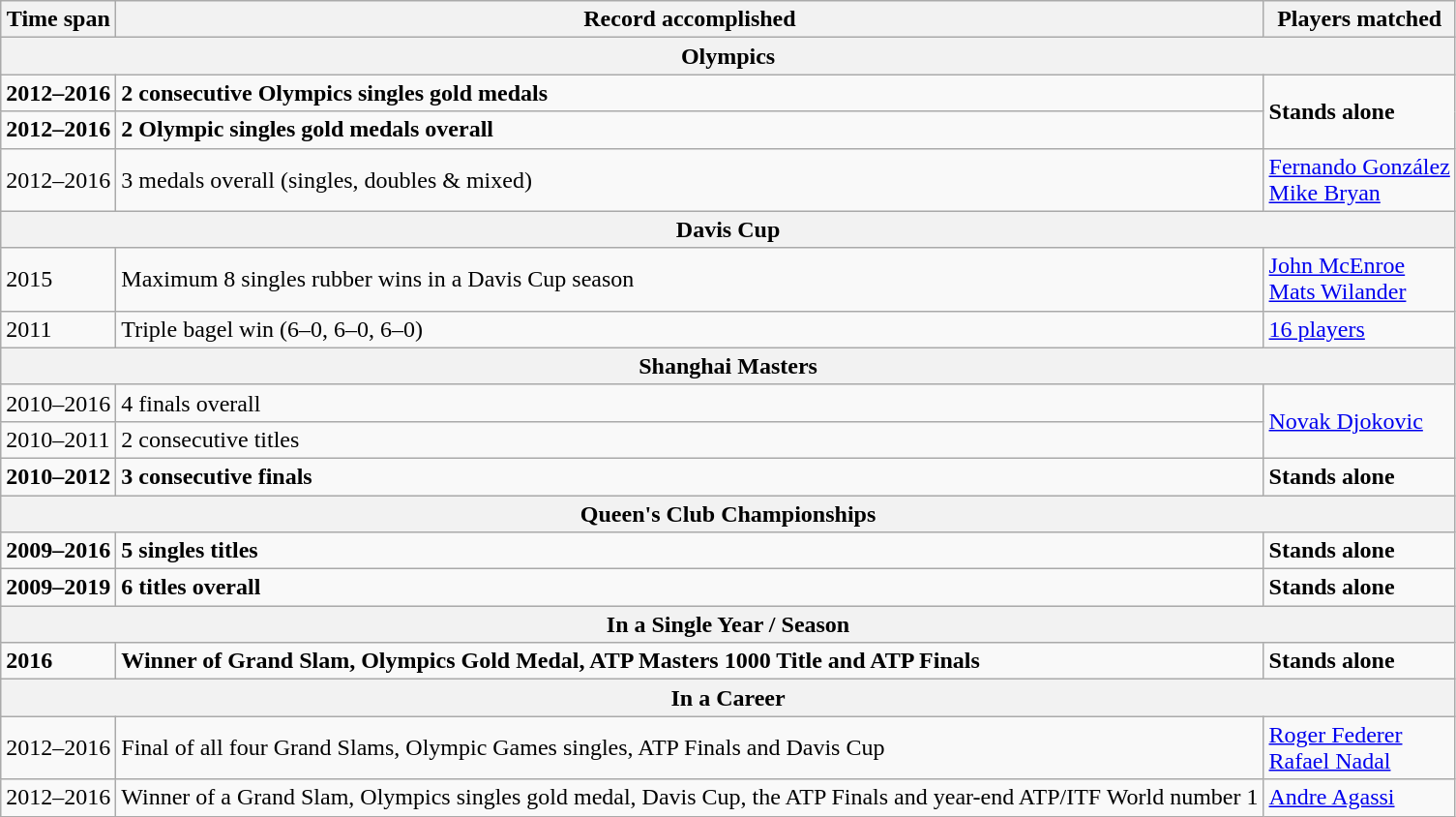<table class="wikitable collapsible collapsed">
<tr>
<th>Time span</th>
<th>Record accomplished</th>
<th>Players matched</th>
</tr>
<tr>
<th colspan="3">Olympics</th>
</tr>
<tr>
<td><strong>2012–2016</strong></td>
<td><strong>2 consecutive Olympics singles gold medals</strong></td>
<td rowspan=2><strong>Stands alone</strong></td>
</tr>
<tr>
<td><strong>2012–2016</strong></td>
<td><strong>2 Olympic singles gold medals overall</strong></td>
</tr>
<tr>
<td>2012–2016</td>
<td>3 medals overall (singles, doubles & mixed)</td>
<td><a href='#'>Fernando González</a><br><a href='#'>Mike Bryan</a></td>
</tr>
<tr>
<th colspan="3">Davis Cup</th>
</tr>
<tr>
<td>2015</td>
<td>Maximum 8 singles rubber wins in a Davis Cup season</td>
<td><a href='#'>John McEnroe</a><br><a href='#'>Mats Wilander</a></td>
</tr>
<tr>
<td>2011</td>
<td>Triple bagel win (6–0, 6–0, 6–0)</td>
<td><a href='#'>16 players</a></td>
</tr>
<tr>
<th colspan="3">Shanghai Masters</th>
</tr>
<tr>
<td>2010–2016</td>
<td>4 finals overall</td>
<td rowspan=2><a href='#'>Novak Djokovic</a></td>
</tr>
<tr>
<td>2010–2011</td>
<td>2 consecutive titles</td>
</tr>
<tr>
<td><strong>2010–2012</strong></td>
<td><strong>3 consecutive finals</strong></td>
<td><strong>Stands alone</strong></td>
</tr>
<tr>
<th colspan="3">Queen's Club Championships</th>
</tr>
<tr>
<td><strong>2009–2016</strong></td>
<td><strong>5 singles titles</strong></td>
<td><strong>Stands alone</strong></td>
</tr>
<tr>
<td><strong>2009–2019</strong></td>
<td><strong>6 titles overall</strong></td>
<td><strong>Stands alone</strong></td>
</tr>
<tr>
<th colspan="3">In a Single Year / Season</th>
</tr>
<tr>
<td><strong>2016</strong></td>
<td><strong>Winner of Grand Slam, Olympics Gold Medal, ATP Masters 1000 Title and ATP Finals</strong></td>
<td><strong>Stands alone</strong></td>
</tr>
<tr>
<th colspan="3">In a Career</th>
</tr>
<tr>
<td>2012–2016</td>
<td>Final of all four Grand Slams, Olympic Games singles, ATP Finals and Davis Cup</td>
<td><a href='#'>Roger Federer</a><br><a href='#'>Rafael Nadal</a></td>
</tr>
<tr>
<td>2012–2016</td>
<td>Winner of a Grand Slam, Olympics singles gold medal, Davis Cup, the ATP Finals and year-end ATP/ITF World number 1</td>
<td><a href='#'>Andre Agassi</a></td>
</tr>
</table>
